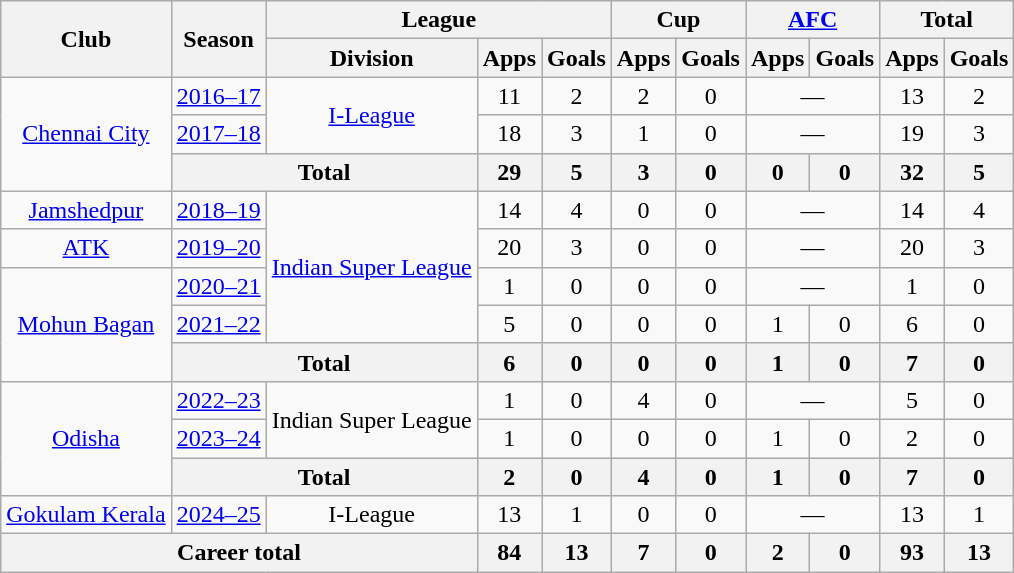<table class="wikitable" style="text-align: center;">
<tr>
<th rowspan="2">Club</th>
<th rowspan="2">Season</th>
<th colspan="3">League</th>
<th colspan="2">Cup</th>
<th colspan="2"><a href='#'>AFC</a></th>
<th colspan="2">Total</th>
</tr>
<tr>
<th>Division</th>
<th>Apps</th>
<th>Goals</th>
<th>Apps</th>
<th>Goals</th>
<th>Apps</th>
<th>Goals</th>
<th>Apps</th>
<th>Goals</th>
</tr>
<tr>
<td rowspan="3"><a href='#'>Chennai City</a></td>
<td><a href='#'>2016–17</a></td>
<td rowspan="2"><a href='#'>I-League</a></td>
<td>11</td>
<td>2</td>
<td>2</td>
<td>0</td>
<td colspan="2">—</td>
<td>13</td>
<td>2</td>
</tr>
<tr>
<td><a href='#'>2017–18</a></td>
<td>18</td>
<td>3</td>
<td>1</td>
<td>0</td>
<td colspan="2">—</td>
<td>19</td>
<td>3</td>
</tr>
<tr>
<th colspan="2">Total</th>
<th>29</th>
<th>5</th>
<th>3</th>
<th>0</th>
<th>0</th>
<th>0</th>
<th>32</th>
<th>5</th>
</tr>
<tr>
<td rowspan="1"><a href='#'>Jamshedpur</a></td>
<td><a href='#'>2018–19</a></td>
<td rowspan="4"><a href='#'>Indian Super League</a></td>
<td>14</td>
<td>4</td>
<td>0</td>
<td>0</td>
<td colspan="2">—</td>
<td>14</td>
<td>4</td>
</tr>
<tr>
<td rowspan="1"><a href='#'>ATK</a></td>
<td><a href='#'>2019–20</a></td>
<td>20</td>
<td>3</td>
<td>0</td>
<td>0</td>
<td colspan="2">—</td>
<td>20</td>
<td>3</td>
</tr>
<tr>
<td rowspan="3"><a href='#'>Mohun Bagan</a></td>
<td><a href='#'>2020–21</a></td>
<td>1</td>
<td>0</td>
<td>0</td>
<td>0</td>
<td colspan="2">—</td>
<td>1</td>
<td>0</td>
</tr>
<tr>
<td><a href='#'>2021–22</a></td>
<td>5</td>
<td>0</td>
<td>0</td>
<td>0</td>
<td>1</td>
<td>0</td>
<td>6</td>
<td>0</td>
</tr>
<tr>
<th colspan="2">Total</th>
<th>6</th>
<th>0</th>
<th>0</th>
<th>0</th>
<th>1</th>
<th>0</th>
<th>7</th>
<th>0</th>
</tr>
<tr>
<td rowspan="3"><a href='#'>Odisha</a></td>
<td><a href='#'>2022–23</a></td>
<td rowspan="2">Indian Super League</td>
<td>1</td>
<td>0</td>
<td>4</td>
<td>0</td>
<td colspan="2">—</td>
<td>5</td>
<td>0</td>
</tr>
<tr>
<td><a href='#'>2023–24</a></td>
<td>1</td>
<td>0</td>
<td>0</td>
<td>0</td>
<td>1</td>
<td>0</td>
<td>2</td>
<td>0</td>
</tr>
<tr>
<th colspan="2">Total</th>
<th>2</th>
<th>0</th>
<th>4</th>
<th>0</th>
<th>1</th>
<th>0</th>
<th>7</th>
<th>0</th>
</tr>
<tr>
<td rowspan="1"><a href='#'>Gokulam Kerala</a></td>
<td><a href='#'>2024–25</a></td>
<td rowspan="1">I-League</td>
<td>13</td>
<td>1</td>
<td>0</td>
<td>0</td>
<td colspan="2">—</td>
<td>13</td>
<td>1</td>
</tr>
<tr>
<th colspan="3">Career total</th>
<th>84</th>
<th>13</th>
<th>7</th>
<th>0</th>
<th>2</th>
<th>0</th>
<th>93</th>
<th>13</th>
</tr>
</table>
